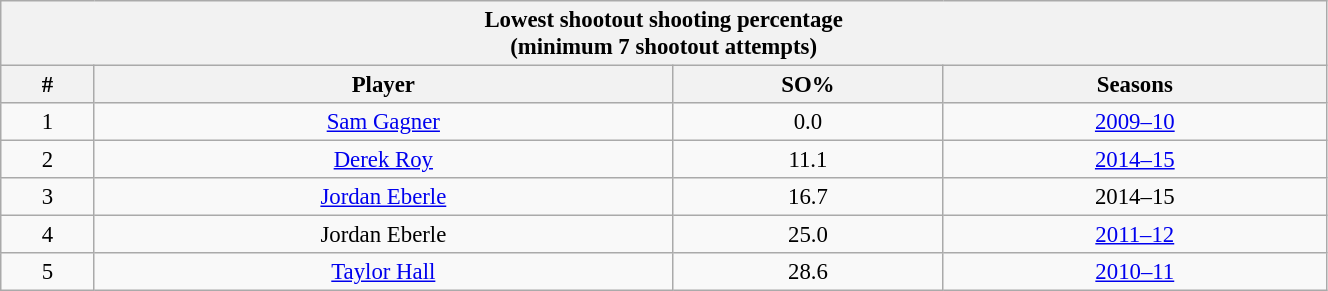<table class="wikitable" style="text-align: center; font-size: 95%" width="70%">
<tr>
<th colspan="4">Lowest shootout shooting percentage<br>(minimum 7 shootout attempts)</th>
</tr>
<tr>
<th>#</th>
<th>Player</th>
<th>SO%</th>
<th>Seasons</th>
</tr>
<tr>
<td>1</td>
<td><a href='#'>Sam Gagner</a></td>
<td>0.0</td>
<td><a href='#'>2009–10</a></td>
</tr>
<tr>
<td>2</td>
<td><a href='#'>Derek Roy</a></td>
<td>11.1</td>
<td><a href='#'>2014–15</a></td>
</tr>
<tr>
<td>3</td>
<td><a href='#'>Jordan Eberle</a></td>
<td>16.7</td>
<td>2014–15</td>
</tr>
<tr>
<td>4</td>
<td>Jordan Eberle</td>
<td>25.0</td>
<td><a href='#'>2011–12</a></td>
</tr>
<tr>
<td>5</td>
<td><a href='#'>Taylor Hall</a></td>
<td>28.6</td>
<td><a href='#'>2010–11</a></td>
</tr>
</table>
